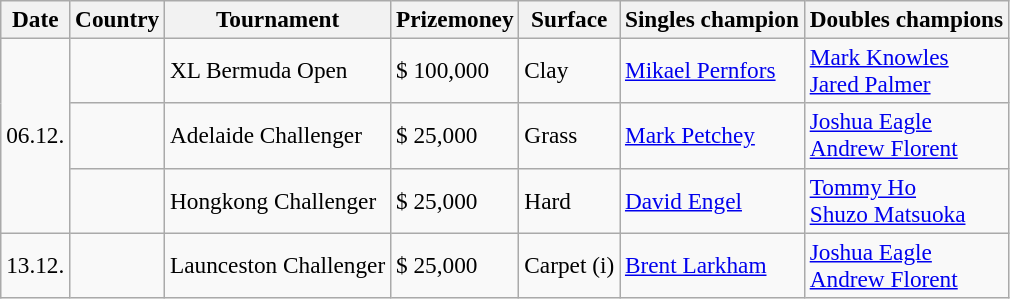<table class="sortable wikitable" style=font-size:97%>
<tr>
<th>Date</th>
<th>Country</th>
<th>Tournament</th>
<th>Prizemoney</th>
<th>Surface</th>
<th>Singles champion</th>
<th>Doubles champions</th>
</tr>
<tr>
<td rowspan="3">06.12.</td>
<td></td>
<td>XL Bermuda Open</td>
<td>$ 100,000</td>
<td>Clay</td>
<td> <a href='#'>Mikael Pernfors</a></td>
<td> <a href='#'>Mark Knowles</a><br> <a href='#'>Jared Palmer</a></td>
</tr>
<tr>
<td></td>
<td>Adelaide Challenger</td>
<td>$ 25,000</td>
<td>Grass</td>
<td> <a href='#'>Mark Petchey</a></td>
<td> <a href='#'>Joshua Eagle</a><br> <a href='#'>Andrew Florent</a></td>
</tr>
<tr>
<td></td>
<td>Hongkong Challenger</td>
<td>$ 25,000</td>
<td>Hard</td>
<td> <a href='#'>David Engel</a></td>
<td> <a href='#'>Tommy Ho</a><br> <a href='#'>Shuzo Matsuoka</a></td>
</tr>
<tr>
<td>13.12.</td>
<td></td>
<td>Launceston Challenger</td>
<td>$ 25,000</td>
<td>Carpet (i)</td>
<td> <a href='#'>Brent Larkham</a></td>
<td> <a href='#'>Joshua Eagle</a><br> <a href='#'>Andrew Florent</a></td>
</tr>
</table>
